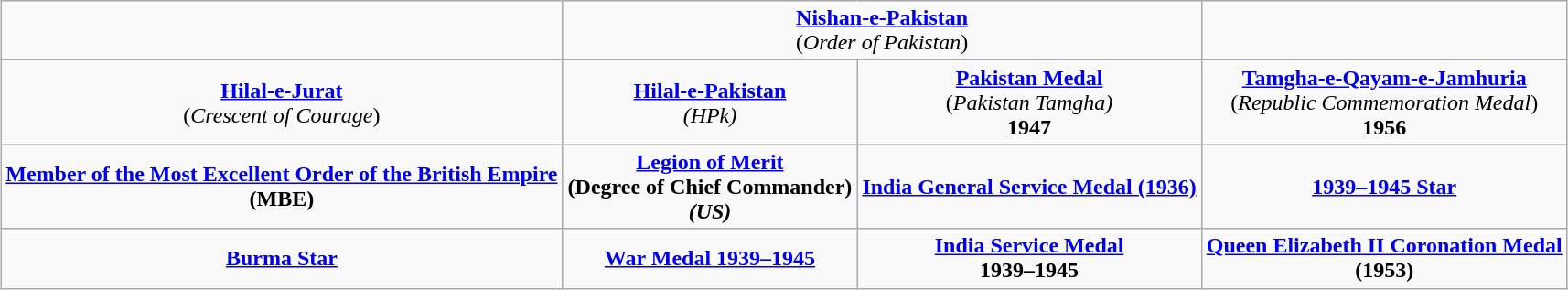<table class="wikitable" style="margin:1em auto; text-align:center;">
<tr>
<td></td>
<td colspan="2"><strong><a href='#'>Nishan-e-Pakistan</a></strong><br>(<em>Order of Pakistan</em>)</td>
<td></td>
</tr>
<tr>
<td><strong><a href='#'>Hilal-e-Jurat</a></strong><br>(<em>Crescent of Courage</em>)</td>
<td><strong><a href='#'>Hilal-e-Pakistan</a></strong><br><em>(HPk)</em></td>
<td><strong><a href='#'>Pakistan Medal</a></strong><br>(<em>Pakistan Tamgha)</em><br><strong>1947</strong></td>
<td><strong><a href='#'>Tamgha-e-Qayam-e-Jamhuria</a></strong><br>(<em>Republic Commemoration Medal</em>)<br><strong>1956</strong></td>
</tr>
<tr>
<td><strong><a href='#'>Member of the Most Excellent Order of the British Empire</a></strong><br><strong>(MBE)</strong></td>
<td><strong><a href='#'>Legion of Merit</a></strong><br><strong>(Degree of Chief Commander)</strong><br><strong><em>(US)</em></strong></td>
<td><strong><a href='#'>India General Service Medal (1936)</a></strong></td>
<td><strong><a href='#'>1939–1945 Star</a></strong></td>
</tr>
<tr>
<td><strong><a href='#'>Burma Star</a></strong></td>
<td><strong><a href='#'>War Medal 1939–1945</a></strong></td>
<td><strong><a href='#'>India Service Medal</a></strong><br><strong>1939–1945</strong></td>
<td><strong><a href='#'>Queen Elizabeth II Coronation Medal</a></strong><br><strong>(1953)</strong></td>
</tr>
</table>
